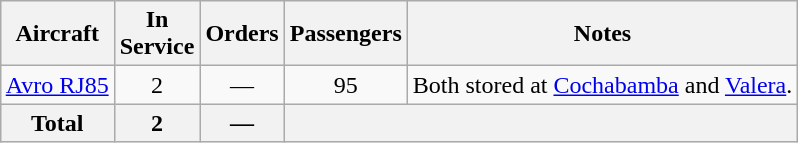<table class="wikitable" style="text-align:center; margin:0.5em auto">
<tr>
<th>Aircraft</th>
<th>In <br> Service</th>
<th>Orders</th>
<th>Passengers</th>
<th>Notes</th>
</tr>
<tr>
<td><a href='#'>Avro RJ85</a></td>
<td>2</td>
<td>—</td>
<td>95</td>
<td>Both stored at <a href='#'>Cochabamba</a> and <a href='#'>Valera</a>.</td>
</tr>
<tr>
<th>Total</th>
<th>2</th>
<th>—</th>
<th colspan=2></th>
</tr>
</table>
